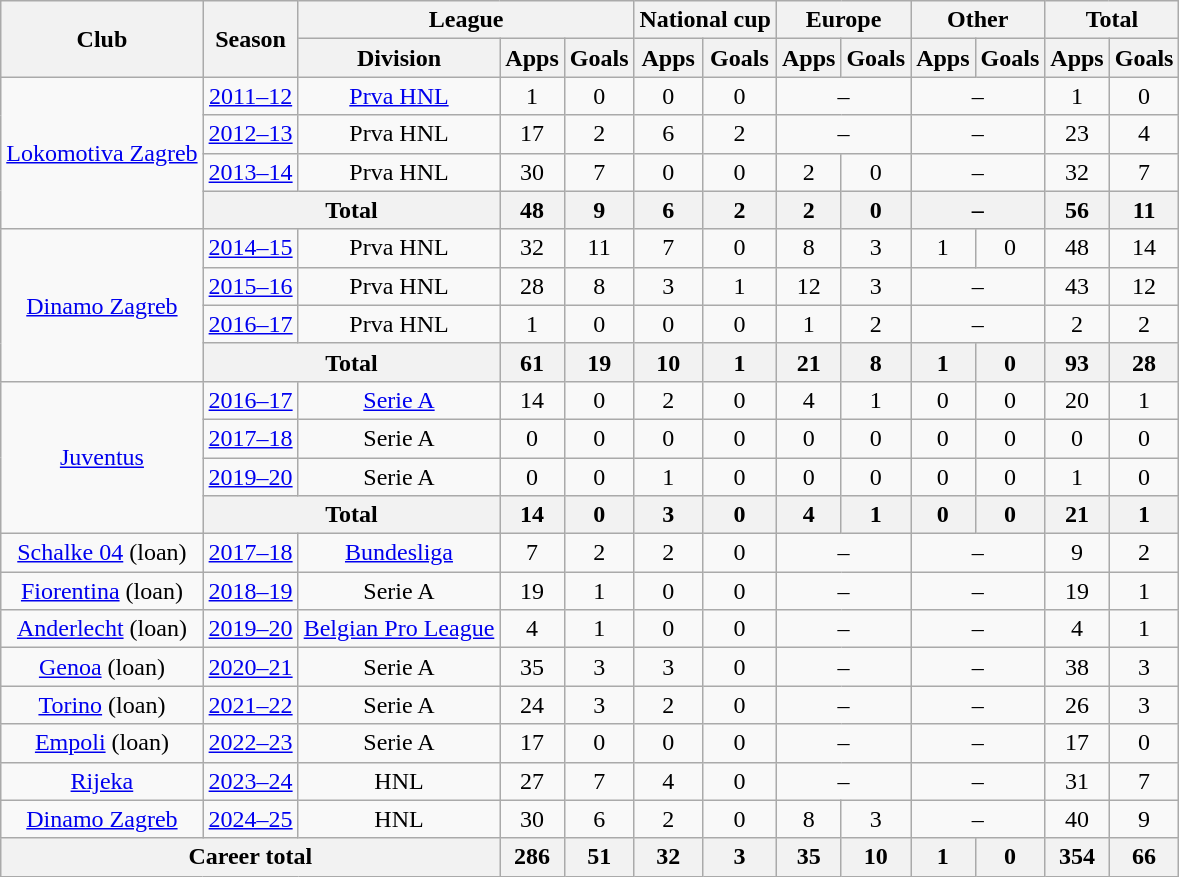<table class="wikitable" style="text-align:center">
<tr>
<th rowspan="2">Club</th>
<th rowspan="2">Season</th>
<th colspan="3">League</th>
<th colspan="2">National cup</th>
<th colspan="2">Europe</th>
<th colspan="2">Other</th>
<th colspan="2">Total</th>
</tr>
<tr>
<th>Division</th>
<th>Apps</th>
<th>Goals</th>
<th>Apps</th>
<th>Goals</th>
<th>Apps</th>
<th>Goals</th>
<th>Apps</th>
<th>Goals</th>
<th>Apps</th>
<th>Goals</th>
</tr>
<tr>
<td rowspan="4"><a href='#'>Lokomotiva Zagreb</a></td>
<td><a href='#'>2011–12</a></td>
<td><a href='#'>Prva HNL</a></td>
<td>1</td>
<td>0</td>
<td>0</td>
<td>0</td>
<td colspan="2">–</td>
<td colspan="2">–</td>
<td>1</td>
<td>0</td>
</tr>
<tr>
<td><a href='#'>2012–13</a></td>
<td>Prva HNL</td>
<td>17</td>
<td>2</td>
<td>6</td>
<td>2</td>
<td colspan="2">–</td>
<td colspan="2">–</td>
<td>23</td>
<td>4</td>
</tr>
<tr>
<td><a href='#'>2013–14</a></td>
<td>Prva HNL</td>
<td>30</td>
<td>7</td>
<td>0</td>
<td>0</td>
<td>2</td>
<td>0</td>
<td colspan="2">–</td>
<td>32</td>
<td>7</td>
</tr>
<tr>
<th colspan="2">Total</th>
<th>48</th>
<th>9</th>
<th>6</th>
<th>2</th>
<th>2</th>
<th>0</th>
<th colspan="2">–</th>
<th>56</th>
<th>11</th>
</tr>
<tr>
<td rowspan="4"><a href='#'>Dinamo Zagreb</a></td>
<td><a href='#'>2014–15</a></td>
<td>Prva HNL</td>
<td>32</td>
<td>11</td>
<td>7</td>
<td>0</td>
<td>8</td>
<td>3</td>
<td>1</td>
<td>0</td>
<td>48</td>
<td>14</td>
</tr>
<tr>
<td><a href='#'>2015–16</a></td>
<td>Prva HNL</td>
<td>28</td>
<td>8</td>
<td>3</td>
<td>1</td>
<td>12</td>
<td>3</td>
<td colspan="2">–</td>
<td>43</td>
<td>12</td>
</tr>
<tr>
<td><a href='#'>2016–17</a></td>
<td>Prva HNL</td>
<td>1</td>
<td>0</td>
<td>0</td>
<td>0</td>
<td>1</td>
<td>2</td>
<td colspan="2">–</td>
<td>2</td>
<td>2</td>
</tr>
<tr>
<th colspan="2">Total</th>
<th>61</th>
<th>19</th>
<th>10</th>
<th>1</th>
<th>21</th>
<th>8</th>
<th>1</th>
<th>0</th>
<th>93</th>
<th>28</th>
</tr>
<tr>
<td rowspan="4"><a href='#'>Juventus</a></td>
<td><a href='#'>2016–17</a></td>
<td><a href='#'>Serie A</a></td>
<td>14</td>
<td>0</td>
<td>2</td>
<td>0</td>
<td>4</td>
<td>1</td>
<td>0</td>
<td>0</td>
<td>20</td>
<td>1</td>
</tr>
<tr>
<td><a href='#'>2017–18</a></td>
<td>Serie A</td>
<td>0</td>
<td>0</td>
<td>0</td>
<td>0</td>
<td>0</td>
<td>0</td>
<td>0</td>
<td>0</td>
<td>0</td>
<td>0</td>
</tr>
<tr>
<td><a href='#'>2019–20</a></td>
<td>Serie A</td>
<td>0</td>
<td>0</td>
<td>1</td>
<td>0</td>
<td>0</td>
<td>0</td>
<td>0</td>
<td>0</td>
<td>1</td>
<td>0</td>
</tr>
<tr>
<th colspan="2">Total</th>
<th>14</th>
<th>0</th>
<th>3</th>
<th>0</th>
<th>4</th>
<th>1</th>
<th>0</th>
<th>0</th>
<th>21</th>
<th>1</th>
</tr>
<tr>
<td><a href='#'>Schalke 04</a> (loan)</td>
<td><a href='#'>2017–18</a></td>
<td><a href='#'>Bundesliga</a></td>
<td>7</td>
<td>2</td>
<td>2</td>
<td>0</td>
<td colspan="2">–</td>
<td colspan="2">–</td>
<td>9</td>
<td>2</td>
</tr>
<tr>
<td><a href='#'>Fiorentina</a> (loan)</td>
<td><a href='#'>2018–19</a></td>
<td>Serie A</td>
<td>19</td>
<td>1</td>
<td>0</td>
<td>0</td>
<td colspan="2">–</td>
<td colspan="2">–</td>
<td>19</td>
<td>1</td>
</tr>
<tr>
<td><a href='#'>Anderlecht</a> (loan)</td>
<td><a href='#'>2019–20</a></td>
<td><a href='#'>Belgian Pro League</a></td>
<td>4</td>
<td>1</td>
<td>0</td>
<td>0</td>
<td colspan="2">–</td>
<td colspan="2">–</td>
<td>4</td>
<td>1</td>
</tr>
<tr>
<td><a href='#'>Genoa</a> (loan)</td>
<td><a href='#'>2020–21</a></td>
<td>Serie A</td>
<td>35</td>
<td>3</td>
<td>3</td>
<td>0</td>
<td colspan="2">–</td>
<td colspan="2">–</td>
<td>38</td>
<td>3</td>
</tr>
<tr>
<td><a href='#'>Torino</a> (loan)</td>
<td><a href='#'>2021–22</a></td>
<td>Serie A</td>
<td>24</td>
<td>3</td>
<td>2</td>
<td>0</td>
<td colspan="2">–</td>
<td colspan="2">–</td>
<td>26</td>
<td>3</td>
</tr>
<tr>
<td><a href='#'>Empoli</a> (loan)</td>
<td><a href='#'>2022–23</a></td>
<td>Serie A</td>
<td>17</td>
<td>0</td>
<td>0</td>
<td>0</td>
<td colspan="2">–</td>
<td colspan="2">–</td>
<td>17</td>
<td>0</td>
</tr>
<tr>
<td><a href='#'>Rijeka</a></td>
<td><a href='#'>2023–24</a></td>
<td>HNL</td>
<td>27</td>
<td>7</td>
<td>4</td>
<td>0</td>
<td colspan="2">–</td>
<td colspan="2">–</td>
<td>31</td>
<td>7</td>
</tr>
<tr>
<td><a href='#'>Dinamo Zagreb</a></td>
<td><a href='#'>2024–25</a></td>
<td>HNL</td>
<td>30</td>
<td>6</td>
<td>2</td>
<td>0</td>
<td>8</td>
<td>3</td>
<td colspan="2">–</td>
<td>40</td>
<td>9</td>
</tr>
<tr>
<th colspan="3">Career total</th>
<th>286</th>
<th>51</th>
<th>32</th>
<th>3</th>
<th>35</th>
<th>10</th>
<th>1</th>
<th>0</th>
<th>354</th>
<th>66</th>
</tr>
</table>
